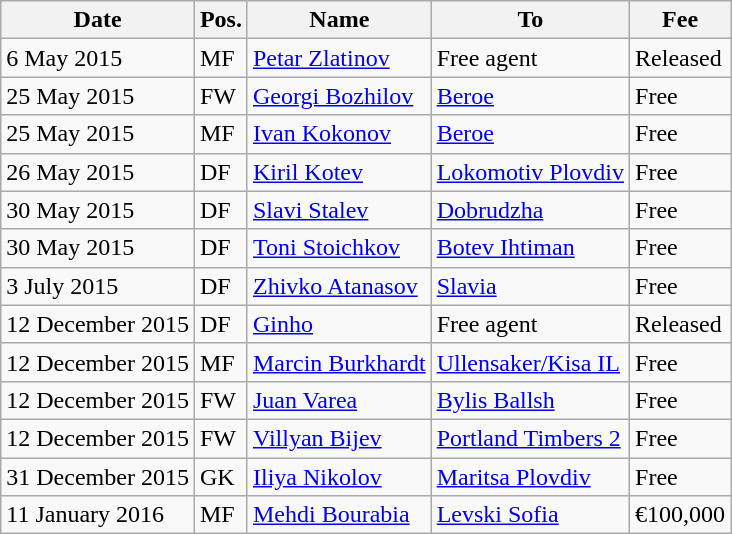<table class="wikitable">
<tr>
<th>Date</th>
<th>Pos.</th>
<th>Name</th>
<th>To</th>
<th>Fee</th>
</tr>
<tr>
<td>6 May 2015</td>
<td>MF</td>
<td> <a href='#'>Petar Zlatinov</a></td>
<td>Free agent</td>
<td>Released</td>
</tr>
<tr>
<td>25 May 2015</td>
<td>FW</td>
<td> <a href='#'>Georgi Bozhilov</a></td>
<td><a href='#'>Beroe</a></td>
<td>Free</td>
</tr>
<tr>
<td>25 May 2015</td>
<td>MF</td>
<td> <a href='#'>Ivan Kokonov</a></td>
<td><a href='#'>Beroe</a></td>
<td>Free</td>
</tr>
<tr>
<td>26 May 2015</td>
<td>DF</td>
<td> <a href='#'>Kiril Kotev</a></td>
<td><a href='#'>Lokomotiv Plovdiv</a></td>
<td>Free</td>
</tr>
<tr>
<td>30 May 2015</td>
<td>DF</td>
<td> <a href='#'>Slavi Stalev</a></td>
<td><a href='#'>Dobrudzha</a></td>
<td>Free</td>
</tr>
<tr>
<td>30 May 2015</td>
<td>DF</td>
<td> <a href='#'>Toni Stoichkov</a></td>
<td><a href='#'>Botev Ihtiman</a></td>
<td>Free</td>
</tr>
<tr>
<td>3 July 2015</td>
<td>DF</td>
<td> <a href='#'>Zhivko Atanasov</a></td>
<td><a href='#'>Slavia</a></td>
<td>Free</td>
</tr>
<tr>
<td>12 December 2015</td>
<td>DF</td>
<td> <a href='#'>Ginho</a></td>
<td>Free agent</td>
<td>Released</td>
</tr>
<tr>
<td>12 December 2015</td>
<td>MF</td>
<td> <a href='#'>Marcin Burkhardt</a></td>
<td> <a href='#'>Ullensaker/Kisa IL</a></td>
<td>Free</td>
</tr>
<tr>
<td>12 December 2015</td>
<td>FW</td>
<td> <a href='#'>Juan Varea</a></td>
<td> <a href='#'>Bylis Ballsh</a></td>
<td>Free</td>
</tr>
<tr>
<td>12 December 2015</td>
<td>FW</td>
<td> <a href='#'>Villyan Bijev</a></td>
<td> <a href='#'>Portland Timbers 2</a></td>
<td>Free</td>
</tr>
<tr>
<td>31 December 2015</td>
<td>GK</td>
<td> <a href='#'>Iliya Nikolov</a></td>
<td><a href='#'>Maritsa Plovdiv</a></td>
<td>Free</td>
</tr>
<tr>
<td>11 January 2016</td>
<td>MF</td>
<td> <a href='#'>Mehdi Bourabia</a></td>
<td><a href='#'>Levski Sofia</a></td>
<td>€100,000</td>
</tr>
</table>
